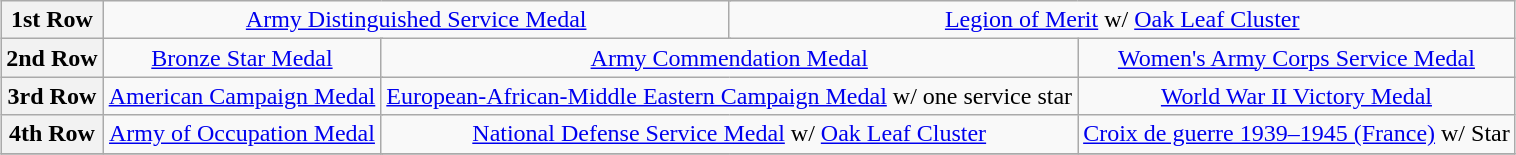<table class="wikitable" style="margin:1em auto; text-align:center;">
<tr>
<th>1st Row</th>
<td colspan="5"><a href='#'>Army Distinguished Service Medal</a></td>
<td colspan="5"><a href='#'>Legion of Merit</a> w/ <a href='#'>Oak Leaf Cluster</a></td>
</tr>
<tr>
<th>2nd Row</th>
<td colspan="3"><a href='#'>Bronze Star Medal</a></td>
<td colspan="3"><a href='#'>Army Commendation Medal</a></td>
<td colspan="3"><a href='#'>Women's Army Corps Service Medal</a></td>
</tr>
<tr>
<th>3rd Row</th>
<td colspan="3"><a href='#'>American Campaign Medal</a></td>
<td colspan="3"><a href='#'>European-African-Middle Eastern Campaign Medal</a> w/ one service star</td>
<td colspan="3"><a href='#'>World War II Victory Medal</a></td>
</tr>
<tr>
<th>4th Row</th>
<td colspan="3"><a href='#'>Army of Occupation Medal</a></td>
<td colspan="3"><a href='#'>National Defense Service Medal</a> w/ <a href='#'>Oak Leaf Cluster</a></td>
<td colspan="3"><a href='#'>Croix de guerre 1939–1945 (France)</a> w/ Star</td>
</tr>
<tr>
</tr>
</table>
